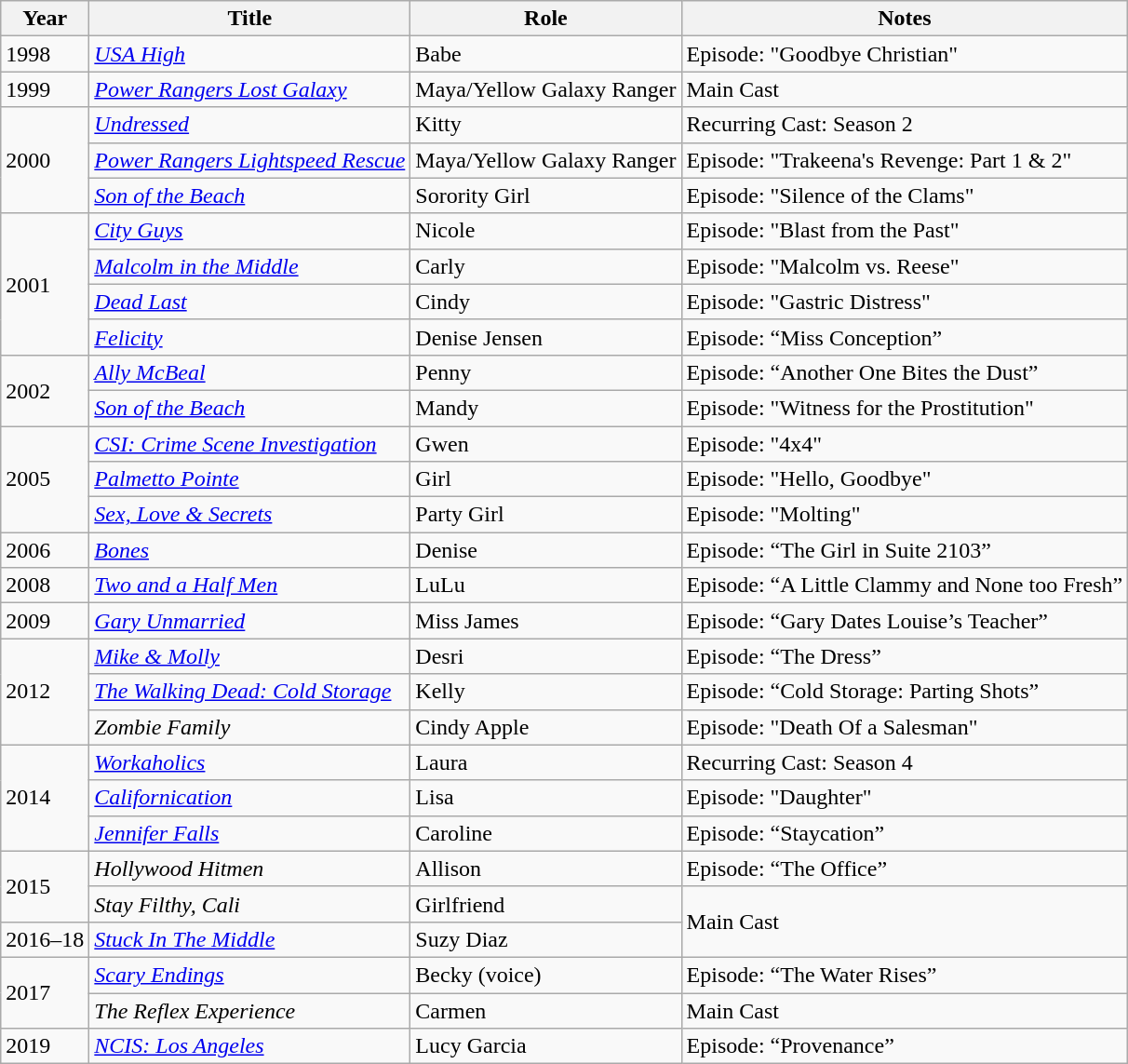<table class="wikitable sortable">
<tr>
<th>Year</th>
<th>Title</th>
<th>Role</th>
<th>Notes</th>
</tr>
<tr>
<td>1998</td>
<td><em><a href='#'>USA High</a></em></td>
<td>Babe</td>
<td>Episode: "Goodbye Christian"</td>
</tr>
<tr>
<td>1999</td>
<td><em><a href='#'>Power Rangers Lost Galaxy</a></em></td>
<td>Maya/Yellow Galaxy Ranger</td>
<td>Main Cast</td>
</tr>
<tr>
<td rowspan="3">2000</td>
<td><em><a href='#'>Undressed</a></em></td>
<td>Kitty</td>
<td>Recurring Cast: Season 2</td>
</tr>
<tr>
<td><em><a href='#'>Power Rangers Lightspeed Rescue</a></em></td>
<td>Maya/Yellow Galaxy Ranger</td>
<td>Episode: "Trakeena's Revenge: Part 1 & 2"</td>
</tr>
<tr>
<td><em><a href='#'>Son of the Beach</a></em></td>
<td>Sorority Girl</td>
<td>Episode: "Silence of the Clams"</td>
</tr>
<tr>
<td rowspan="4">2001</td>
<td><em><a href='#'>City Guys</a></em></td>
<td>Nicole</td>
<td>Episode: "Blast from the Past"</td>
</tr>
<tr>
<td><em><a href='#'>Malcolm in the Middle</a></em></td>
<td>Carly</td>
<td>Episode: "Malcolm vs. Reese"</td>
</tr>
<tr>
<td><em><a href='#'>Dead Last</a></em></td>
<td>Cindy</td>
<td>Episode: "Gastric Distress"</td>
</tr>
<tr>
<td><em><a href='#'>Felicity</a></em></td>
<td>Denise Jensen</td>
<td>Episode: “Miss Conception”</td>
</tr>
<tr>
<td rowspan="2">2002</td>
<td><em><a href='#'>Ally McBeal</a></em></td>
<td>Penny</td>
<td>Episode: “Another One Bites the Dust”</td>
</tr>
<tr>
<td><em><a href='#'>Son of the Beach</a></em></td>
<td>Mandy</td>
<td>Episode: "Witness for the Prostitution"</td>
</tr>
<tr>
<td rowspan="3">2005</td>
<td><em><a href='#'>CSI: Crime Scene Investigation</a></em></td>
<td>Gwen</td>
<td>Episode: "4x4"</td>
</tr>
<tr>
<td><em><a href='#'>Palmetto Pointe</a></em></td>
<td>Girl</td>
<td>Episode: "Hello, Goodbye"</td>
</tr>
<tr>
<td><em><a href='#'>Sex, Love & Secrets</a></em></td>
<td>Party Girl</td>
<td>Episode: "Molting"</td>
</tr>
<tr>
<td>2006</td>
<td><em><a href='#'>Bones</a></em></td>
<td>Denise</td>
<td>Episode: “The Girl in Suite 2103”</td>
</tr>
<tr>
<td>2008</td>
<td><em><a href='#'>Two and a Half Men</a></em></td>
<td>LuLu</td>
<td>Episode: “A Little Clammy and None too Fresh”</td>
</tr>
<tr>
<td>2009</td>
<td><em><a href='#'>Gary Unmarried</a></em></td>
<td>Miss James</td>
<td>Episode: “Gary Dates Louise’s Teacher”</td>
</tr>
<tr>
<td rowspan="3">2012</td>
<td><em><a href='#'>Mike & Molly</a></em></td>
<td>Desri</td>
<td>Episode: “The Dress”</td>
</tr>
<tr>
<td><em><a href='#'>The Walking Dead: Cold Storage</a></em></td>
<td>Kelly</td>
<td>Episode: “Cold Storage: Parting Shots”</td>
</tr>
<tr>
<td><em>Zombie Family</em></td>
<td>Cindy Apple</td>
<td>Episode: "Death Of a Salesman"</td>
</tr>
<tr>
<td rowspan="3">2014</td>
<td><em><a href='#'>Workaholics</a></em></td>
<td>Laura</td>
<td>Recurring Cast: Season 4</td>
</tr>
<tr>
<td><em><a href='#'>Californication</a></em></td>
<td>Lisa</td>
<td>Episode: "Daughter"</td>
</tr>
<tr>
<td><em><a href='#'>Jennifer Falls</a></em></td>
<td>Caroline</td>
<td>Episode: “Staycation”</td>
</tr>
<tr>
<td rowspan="2">2015</td>
<td><em>Hollywood Hitmen</em></td>
<td>Allison</td>
<td>Episode: “The Office”</td>
</tr>
<tr>
<td><em>Stay Filthy, Cali</em></td>
<td>Girlfriend</td>
<td rowspan="2">Main Cast</td>
</tr>
<tr>
<td>2016–18</td>
<td><em><a href='#'>Stuck In The Middle</a></em></td>
<td>Suzy Diaz</td>
</tr>
<tr>
<td rowspan="2">2017</td>
<td><em><a href='#'>Scary Endings</a></em></td>
<td>Becky (voice)</td>
<td>Episode: “The Water Rises”</td>
</tr>
<tr>
<td><em>The Reflex Experience</em></td>
<td>Carmen</td>
<td>Main Cast</td>
</tr>
<tr>
<td>2019</td>
<td><em><a href='#'>NCIS: Los Angeles</a></em></td>
<td>Lucy Garcia</td>
<td>Episode: “Provenance”</td>
</tr>
</table>
